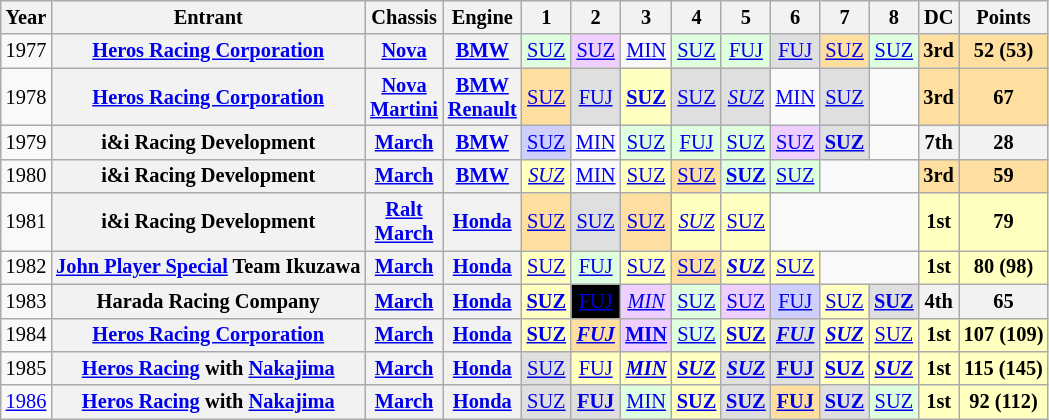<table class="wikitable" style="text-align:center; font-size:85%">
<tr>
<th>Year</th>
<th>Entrant</th>
<th>Chassis</th>
<th>Engine</th>
<th>1</th>
<th>2</th>
<th>3</th>
<th>4</th>
<th>5</th>
<th>6</th>
<th>7</th>
<th>8</th>
<th>DC</th>
<th>Points</th>
</tr>
<tr>
<td>1977</td>
<th nowrap><a href='#'>Heros Racing Corporation</a></th>
<th nowrap><a href='#'>Nova</a></th>
<th><a href='#'>BMW</a></th>
<td style="background:#DFFFDF;"><a href='#'>SUZ</a><br></td>
<td style="background:#EFCFFF;"><a href='#'>SUZ</a><br></td>
<td><a href='#'>MIN</a></td>
<td style="background:#DFFFDF;"><a href='#'>SUZ</a><br></td>
<td style="background:#DFFFDF;"><a href='#'>FUJ</a><br></td>
<td style="background:#DFDFDF;"><a href='#'>FUJ</a><br></td>
<td style="background:#FFDF9F;"><a href='#'>SUZ</a><br></td>
<td style="background:#DFFFDF;"><a href='#'>SUZ</a><br></td>
<td style="background:#FFDF9F;"><strong>3rd</strong></td>
<td style="background:#FFDF9F;"><strong>52 (53)</strong></td>
</tr>
<tr>
<td>1978</td>
<th nowrap><a href='#'>Heros Racing Corporation</a></th>
<th nowrap><a href='#'>Nova</a><br><a href='#'>Martini</a></th>
<th><a href='#'>BMW</a><br><a href='#'>Renault</a></th>
<td style="background:#FFDF9F;"><a href='#'>SUZ</a><br></td>
<td style="background:#DFDFDF;"><a href='#'>FUJ</a><br></td>
<td style="background:#FFFFBF;"><strong><a href='#'>SUZ</a></strong><br></td>
<td style="background:#DFDFDF;"><a href='#'>SUZ</a><br></td>
<td style="background:#DFDFDF;"><em><a href='#'>SUZ</a></em><br></td>
<td><a href='#'>MIN</a></td>
<td style="background:#DFDFDF;"><a href='#'>SUZ</a><br></td>
<td></td>
<td style="background:#FFDF9F;"><strong>3rd</strong></td>
<td style="background:#FFDF9F;"><strong>67</strong></td>
</tr>
<tr>
<td>1979</td>
<th nowrap>i&i Racing Development</th>
<th nowrap><a href='#'>March</a></th>
<th><a href='#'>BMW</a></th>
<td style="background:#CFCFFF;"><a href='#'>SUZ</a><br></td>
<td><a href='#'>MIN</a></td>
<td style="background:#DFFFDF;"><a href='#'>SUZ</a><br></td>
<td style="background:#DFFFDF;"><a href='#'>FUJ</a><br></td>
<td style="background:#DFFFDF;"><a href='#'>SUZ</a><br></td>
<td style="background:#EFCFFF;"><a href='#'>SUZ</a><br></td>
<td style="background:#DFDFDF;"><strong><a href='#'>SUZ</a></strong><br></td>
<td></td>
<th>7th</th>
<th>28</th>
</tr>
<tr>
<td>1980</td>
<th nowrap>i&i Racing Development</th>
<th><a href='#'>March</a></th>
<th><a href='#'>BMW</a></th>
<td style="background:#FFFFBF;"><em><a href='#'>SUZ</a></em><br></td>
<td><a href='#'>MIN</a></td>
<td style="background:#FFFFBF;"><a href='#'>SUZ</a><br></td>
<td style="background:#FFDF9F;"><a href='#'>SUZ</a><br></td>
<td style="background:#DFFFDF;"><strong><a href='#'>SUZ</a></strong><br></td>
<td style="background:#DFFFDF;"><a href='#'>SUZ</a><br></td>
<td colspan=2></td>
<td style="background:#FFDF9F;"><strong>3rd</strong></td>
<td style="background:#FFDF9F;"><strong>59</strong></td>
</tr>
<tr>
<td>1981</td>
<th nowrap>i&i Racing Development</th>
<th nowrap><a href='#'>Ralt</a><br><a href='#'>March</a></th>
<th><a href='#'>Honda</a></th>
<td style="background:#FFDF9F;"><a href='#'>SUZ</a><br></td>
<td style="background:#DFDFDF;"><a href='#'>SUZ</a><br></td>
<td style="background:#FFDF9F;"><a href='#'>SUZ</a><br></td>
<td style="background:#FFFFBF;"><em><a href='#'>SUZ</a></em><br></td>
<td style="background:#FFFFBF;"><a href='#'>SUZ</a><br></td>
<td colspan=3></td>
<td style="background:#FFFFBF;"><strong>1st</strong></td>
<td style="background:#FFFFBF;"><strong>79</strong></td>
</tr>
<tr>
<td>1982</td>
<th nowrap><a href='#'>John Player Special</a> Team Ikuzawa</th>
<th nowrap><a href='#'>March</a></th>
<th><a href='#'>Honda</a></th>
<td style="background:#FFFFBF;"><a href='#'>SUZ</a><br></td>
<td style="background:#DFFFDF;"><a href='#'>FUJ</a><br></td>
<td style="background:#FFFFBF;"><a href='#'>SUZ</a><br></td>
<td style="background:#FFDF9F;"><a href='#'>SUZ</a><br></td>
<td style="background:#FFFFBF;"><strong><em><a href='#'>SUZ</a></em></strong><br></td>
<td style="background:#FFFFBF;"><a href='#'>SUZ</a><br></td>
<td colspan=2></td>
<td style="background:#FFFFBF;"><strong>1st</strong></td>
<td style="background:#FFFFBF;"><strong>80 (98)</strong></td>
</tr>
<tr>
<td>1983</td>
<th nowrap>Harada Racing Company</th>
<th nowrap><a href='#'>March</a></th>
<th><a href='#'>Honda</a></th>
<td style="background:#FFFFBF;"><strong><a href='#'>SUZ</a></strong><br></td>
<td style="background:#000000; color:#ffffff"><a href='#'><span>FUJ</span></a><br></td>
<td style="background:#EFCFFF;"><em><a href='#'>MIN</a></em><br></td>
<td style="background:#DFFFDF;"><a href='#'>SUZ</a><br></td>
<td style="background:#EFCFFF;"><a href='#'>SUZ</a><br></td>
<td style="background:#CFCFFF;"><a href='#'>FUJ</a><br></td>
<td style="background:#FFFFBF;"><a href='#'>SUZ</a><br></td>
<td style="background:#DFDFDF;"><strong><a href='#'>SUZ</a></strong><br></td>
<th>4th</th>
<th>65</th>
</tr>
<tr>
<td>1984</td>
<th nowrap><a href='#'>Heros Racing Corporation</a></th>
<th nowrap><a href='#'>March</a></th>
<th><a href='#'>Honda</a></th>
<td style="background:#FFFFBF;"><strong><a href='#'>SUZ</a></strong><br></td>
<td style="background:#FFDF9F;"><strong><em><a href='#'>FUJ</a></em></strong><br></td>
<td style="background:#EFCFFF;"><strong><a href='#'>MIN</a></strong><br></td>
<td style="background:#DFFFDF;"><a href='#'>SUZ</a><br></td>
<td style="background:#FFFFBF;"><strong><a href='#'>SUZ</a></strong><br></td>
<td style="background:#DFDFDF;"><strong><em><a href='#'>FUJ</a></em></strong><br></td>
<td style="background:#FFFFBF;"><strong><em><a href='#'>SUZ</a></em></strong><br></td>
<td style="background:#FFFFBF;"><a href='#'>SUZ</a><br></td>
<td style="background:#FFFFBF;"><strong>1st</strong></td>
<td style="background:#FFFFBF;"><strong>107 (109)</strong></td>
</tr>
<tr>
<td>1985</td>
<th nowrap><a href='#'>Heros Racing</a> with <a href='#'>Nakajima</a></th>
<th nowrap><a href='#'>March</a></th>
<th><a href='#'>Honda</a></th>
<td style="background:#DFDFDF;"><a href='#'>SUZ</a><br></td>
<td style="background:#FFFFBF;"><a href='#'>FUJ</a><br></td>
<td style="background:#FFFFBF;"><strong><em><a href='#'>MIN</a></em></strong><br></td>
<td style="background:#FFFFBF;"><strong><em><a href='#'>SUZ</a></em></strong><br></td>
<td style="background:#DFDFDF;"><strong><em><a href='#'>SUZ</a></em></strong><br></td>
<td style="background:#DFDFDF;"><strong><a href='#'>FUJ</a></strong><br></td>
<td style="background:#FFFFBF;"><strong><a href='#'>SUZ</a></strong><br></td>
<td style="background:#FFFFBF;"><strong><em><a href='#'>SUZ</a></em></strong><br></td>
<td style="background:#FFFFBF;"><strong>1st</strong></td>
<td style="background:#FFFFBF;"><strong>115 (145)</strong></td>
</tr>
<tr>
<td><a href='#'>1986</a></td>
<th nowrap><a href='#'>Heros Racing</a> with <a href='#'>Nakajima</a></th>
<th nowrap><a href='#'>March</a></th>
<th><a href='#'>Honda</a></th>
<td style="background:#DFDFDF;"><a href='#'>SUZ</a><br></td>
<td style="background:#DFDFDF;"><strong><a href='#'>FUJ</a></strong><br></td>
<td style="background:#DFFFDF;"><a href='#'>MIN</a><br></td>
<td style="background:#FFFFBF;"><strong><a href='#'>SUZ</a></strong><br></td>
<td style="background:#DFDFDF;"><strong><a href='#'>SUZ</a></strong><br></td>
<td style="background:#FFDF9F;"><strong><a href='#'>FUJ</a></strong><br></td>
<td style="background:#DFDFDF;"><strong><a href='#'>SUZ</a></strong><br></td>
<td style="background:#DFFFDF;"><a href='#'>SUZ</a><br></td>
<td style="background:#FFFFBF;"><strong>1st</strong></td>
<td style="background:#FFFFBF;"><strong>92 (112)</strong></td>
</tr>
</table>
